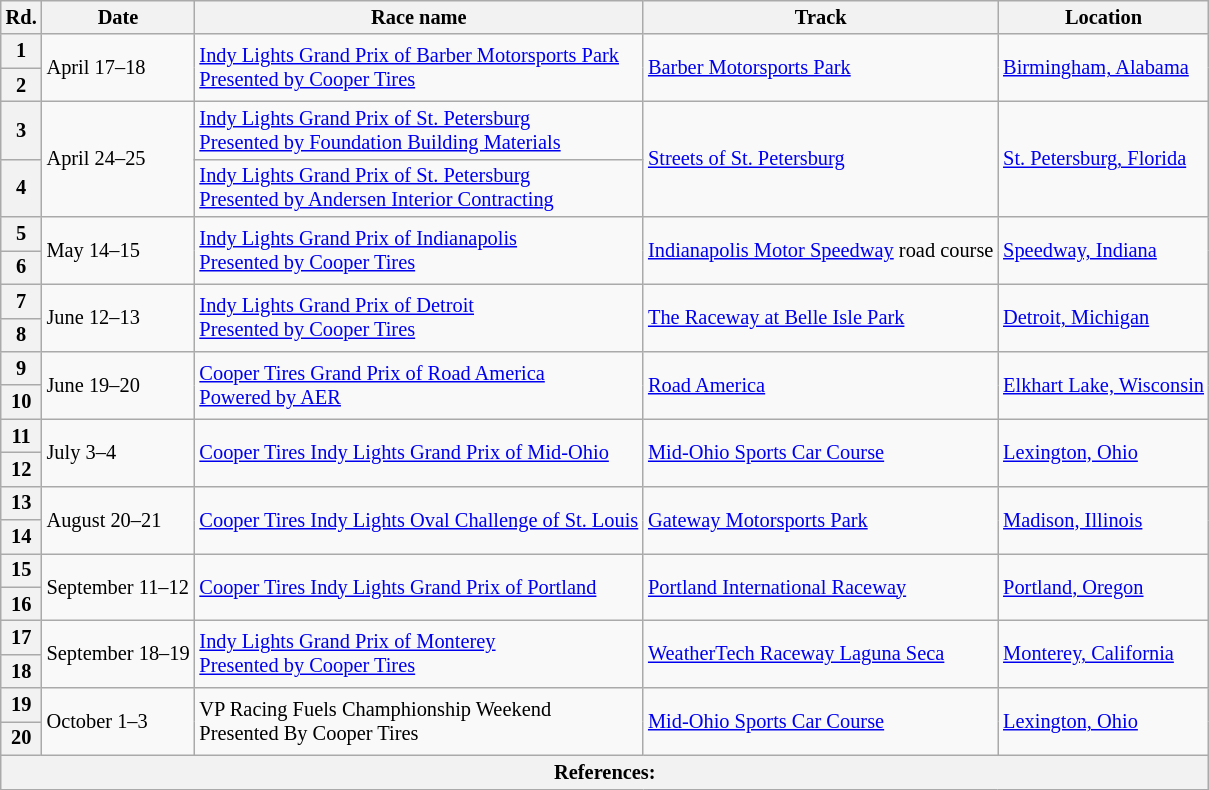<table class="wikitable" style="font-size: 85%">
<tr>
<th>Rd.</th>
<th>Date</th>
<th>Race name</th>
<th>Track</th>
<th>Location</th>
</tr>
<tr>
<th>1</th>
<td rowspan="2">April 17–18</td>
<td rowspan="2"><a href='#'>Indy Lights Grand Prix of Barber Motorsports Park<br>Presented by Cooper Tires</a></td>
<td rowspan="2"> <a href='#'>Barber Motorsports Park</a></td>
<td rowspan="2"><a href='#'>Birmingham, Alabama</a></td>
</tr>
<tr>
<th>2</th>
</tr>
<tr>
<th>3</th>
<td rowspan="2">April 24–25</td>
<td rowspan="1"><a href='#'>Indy Lights Grand Prix of St. Petersburg<br>Presented by Foundation Building Materials</a></td>
<td rowspan="2"> <a href='#'>Streets of St. Petersburg</a></td>
<td rowspan="2"><a href='#'>St. Petersburg, Florida</a></td>
</tr>
<tr>
<th>4</th>
<td rowspan="1"><a href='#'>Indy Lights Grand Prix of St. Petersburg<br>Presented by Andersen Interior Contracting</a></td>
</tr>
<tr>
<th>5</th>
<td rowspan="2">May 14–15</td>
<td rowspan="2"><a href='#'>Indy Lights Grand Prix of Indianapolis<br>Presented by Cooper Tires</a></td>
<td rowspan="2"> <a href='#'>Indianapolis Motor Speedway</a> road course</td>
<td rowspan="2"><a href='#'>Speedway, Indiana</a></td>
</tr>
<tr>
<th>6</th>
</tr>
<tr>
<th>7</th>
<td rowspan="2">June 12–13</td>
<td rowspan="2"><a href='#'>Indy Lights Grand Prix of Detroit<br>Presented by Cooper Tires</a></td>
<td rowspan="2"> <a href='#'>The Raceway at Belle Isle Park</a></td>
<td rowspan="2"><a href='#'>Detroit, Michigan</a></td>
</tr>
<tr>
<th>8</th>
</tr>
<tr>
<th>9</th>
<td rowspan="2">June 19–20</td>
<td rowspan="2"><a href='#'>Cooper Tires Grand Prix of Road America<br>Powered by AER</a></td>
<td rowspan="2"> <a href='#'>Road America</a></td>
<td rowspan="2"><a href='#'>Elkhart Lake, Wisconsin</a></td>
</tr>
<tr>
<th>10</th>
</tr>
<tr>
<th>11</th>
<td rowspan="2">July 3–4</td>
<td rowspan="2"><a href='#'>Cooper Tires Indy Lights Grand Prix of Mid-Ohio</a></td>
<td rowspan="2"> <a href='#'>Mid-Ohio Sports Car Course</a></td>
<td rowspan="2"><a href='#'>Lexington, Ohio</a></td>
</tr>
<tr>
<th>12</th>
</tr>
<tr>
<th>13</th>
<td rowspan="2">August 20–21</td>
<td rowspan="2"><a href='#'>Cooper Tires Indy Lights Oval Challenge of St. Louis</a></td>
<td rowspan="2"> <a href='#'>Gateway Motorsports Park</a></td>
<td rowspan="2"><a href='#'>Madison, Illinois</a></td>
</tr>
<tr>
<th>14</th>
</tr>
<tr>
<th>15</th>
<td rowspan="2">September 11–12</td>
<td rowspan="2"><a href='#'>Cooper Tires Indy Lights Grand Prix of Portland</a></td>
<td rowspan="2"> <a href='#'>Portland International Raceway</a></td>
<td rowspan="2"><a href='#'>Portland, Oregon</a></td>
</tr>
<tr>
<th>16</th>
</tr>
<tr>
<th>17</th>
<td rowspan="2">September 18–19</td>
<td rowspan="2"><a href='#'>Indy Lights Grand Prix of Monterey<br>Presented by Cooper Tires</a></td>
<td rowspan="2"> <a href='#'>WeatherTech Raceway Laguna Seca</a></td>
<td rowspan="2"><a href='#'>Monterey, California</a></td>
</tr>
<tr>
<th>18</th>
</tr>
<tr>
<th>19</th>
<td rowspan="2">October 1–3</td>
<td rowspan="2">VP Racing Fuels Champhionship Weekend<br>Presented By Cooper Tires</td>
<td rowspan="2"> <a href='#'>Mid-Ohio Sports Car Course</a></td>
<td rowspan="2"><a href='#'>Lexington, Ohio</a></td>
</tr>
<tr>
<th>20</th>
</tr>
<tr>
<th colspan="5">References: </th>
</tr>
</table>
